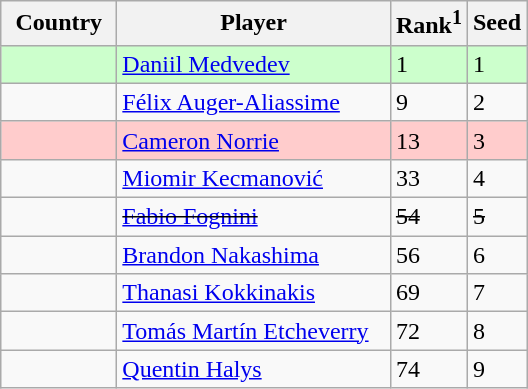<table class="sortable wikitable nowrap">
<tr>
<th width="70">Country</th>
<th width="175">Player</th>
<th>Rank<sup>1</sup></th>
<th>Seed</th>
</tr>
<tr bgcolor=#cfc>
<td></td>
<td><a href='#'>Daniil Medvedev</a></td>
<td>1</td>
<td>1</td>
</tr>
<tr>
<td></td>
<td><a href='#'>Félix Auger-Aliassime</a></td>
<td>9</td>
<td>2</td>
</tr>
<tr bgcolor=#fcc>
<td></td>
<td><a href='#'>Cameron Norrie</a></td>
<td>13</td>
<td>3</td>
</tr>
<tr>
<td></td>
<td><a href='#'>Miomir Kecmanović</a></td>
<td>33</td>
<td>4</td>
</tr>
<tr>
<td><s></s></td>
<td><s><a href='#'>Fabio Fognini</a></s></td>
<td><s>54</s></td>
<td><s>5</s></td>
</tr>
<tr>
<td></td>
<td><a href='#'>Brandon Nakashima</a></td>
<td>56</td>
<td>6</td>
</tr>
<tr>
<td></td>
<td><a href='#'>Thanasi Kokkinakis</a></td>
<td>69</td>
<td>7</td>
</tr>
<tr>
<td></td>
<td><a href='#'>Tomás Martín Etcheverry</a></td>
<td>72</td>
<td>8</td>
</tr>
<tr>
<td></td>
<td><a href='#'>Quentin Halys</a></td>
<td>74</td>
<td>9</td>
</tr>
</table>
